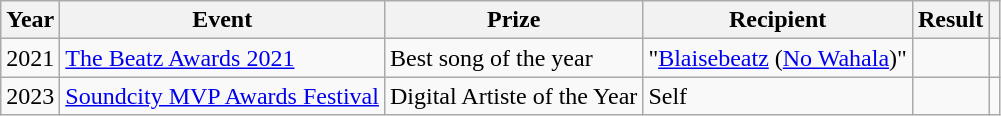<table class ="sortable wikitable">
<tr>
<th scope="col">Year</th>
<th scope="col">Event</th>
<th scope="col">Prize</th>
<th scope="col">Recipient</th>
<th scope="col">Result</th>
<th scope="col" class="unsortable"></th>
</tr>
<tr>
<td rowspan="1">2021</td>
<td><a href='#'>The Beatz Awards 2021</a></td>
<td>Best song of the year</td>
<td>"<a href='#'>Blaisebeatz</a> (<a href='#'>No Wahala</a>)" </td>
<td></td>
<td></td>
</tr>
<tr>
<td rowspan="1">2023</td>
<td><a href='#'>Soundcity MVP Awards Festival</a></td>
<td>Digital Artiste of the Year</td>
<td>Self</td>
<td></td>
<td></td>
</tr>
</table>
